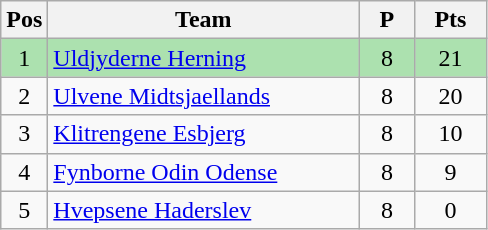<table class="wikitable" style="font-size: 100%">
<tr>
<th width=20>Pos</th>
<th width=200>Team</th>
<th width=30>P</th>
<th width=40>Pts</th>
</tr>
<tr align=center style="background:#ACE1AF;">
<td>1</td>
<td align="left"><a href='#'>Uldjyderne Herning</a></td>
<td>8</td>
<td>21</td>
</tr>
<tr align=center>
<td>2</td>
<td align="left"><a href='#'>Ulvene Midtsjaellands</a></td>
<td>8</td>
<td>20</td>
</tr>
<tr align=center>
<td>3</td>
<td align="left"><a href='#'>Klitrengene Esbjerg</a></td>
<td>8</td>
<td>10</td>
</tr>
<tr align=center>
<td>4</td>
<td align="left"><a href='#'>Fynborne Odin Odense</a></td>
<td>8</td>
<td>9</td>
</tr>
<tr align=center>
<td>5</td>
<td align="left"><a href='#'>Hvepsene Haderslev</a></td>
<td>8</td>
<td>0</td>
</tr>
</table>
